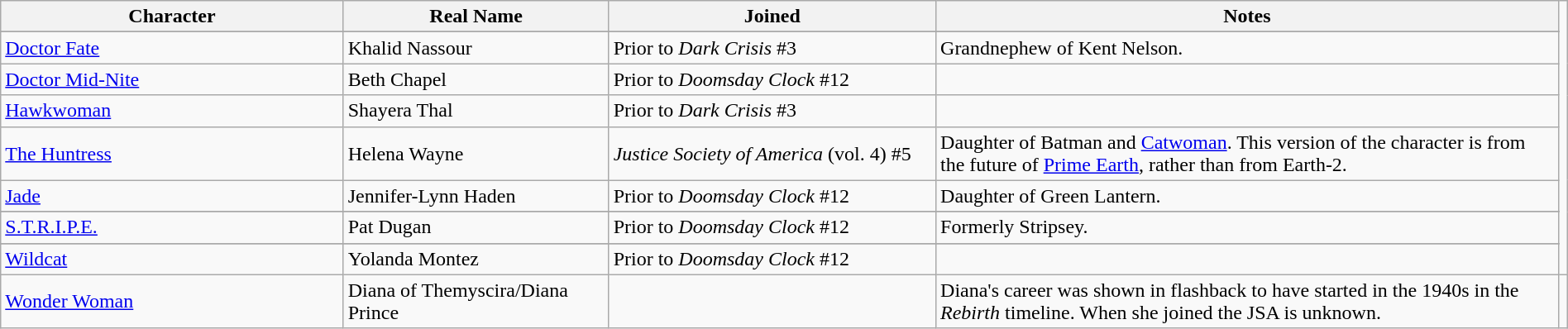<table class="wikitable" width=100%>
<tr>
<th width=22%>Character</th>
<th width=17%>Real Name</th>
<th width=21%>Joined</th>
<th width=40%>Notes</th>
</tr>
<tr>
</tr>
<tr>
<td><a href='#'>Doctor Fate</a></td>
<td>Khalid Nassour</td>
<td>Prior to <em>Dark Crisis</em> #3</td>
<td>Grandnephew of Kent Nelson.</td>
</tr>
<tr>
<td><a href='#'>Doctor Mid-Nite</a></td>
<td>Beth Chapel</td>
<td>Prior to <em>Doomsday Clock</em> #12</td>
<td></td>
</tr>
<tr>
<td><a href='#'>Hawkwoman</a></td>
<td>Shayera Thal</td>
<td>Prior to <em>Dark Crisis</em> #3</td>
<td></td>
</tr>
<tr>
<td><a href='#'>The Huntress</a></td>
<td>Helena Wayne</td>
<td><em>Justice Society of America</em> (vol. 4) #5</td>
<td>Daughter of Batman and <a href='#'>Catwoman</a>. This version of the character is from the future of <a href='#'>Prime Earth</a>, rather than from Earth-2.</td>
</tr>
<tr>
<td><a href='#'>Jade</a></td>
<td>Jennifer-Lynn Haden</td>
<td>Prior to <em>Doomsday Clock</em> #12</td>
<td>Daughter of Green Lantern.</td>
</tr>
<tr>
</tr>
<tr>
<td><a href='#'>S.T.R.I.P.E.</a></td>
<td>Pat Dugan</td>
<td>Prior to <em>Doomsday Clock</em> #12</td>
<td>Formerly Stripsey.</td>
</tr>
<tr>
</tr>
<tr>
<td><a href='#'>Wildcat</a></td>
<td>Yolanda Montez</td>
<td>Prior to <em>Doomsday Clock</em> #12</td>
<td></td>
</tr>
<tr>
<td><a href='#'>Wonder Woman</a></td>
<td>Diana of Themyscira/Diana Prince</td>
<td></td>
<td>Diana's career was shown in flashback to have started in the 1940s in the <em>Rebirth</em> timeline. When she joined the JSA is unknown.</td>
<td></td>
</tr>
</table>
